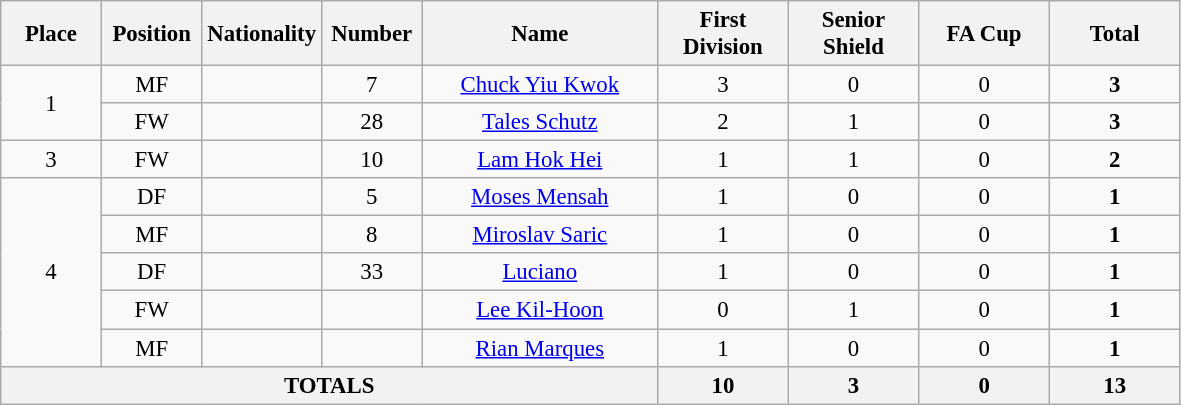<table class="wikitable" style="font-size: 95%; text-align: center;">
<tr>
<th width=60>Place</th>
<th width=60>Position</th>
<th width=60>Nationality</th>
<th width=60>Number</th>
<th width=150>Name</th>
<th width=80>First Division</th>
<th width=80>Senior Shield</th>
<th width=80>FA Cup</th>
<th width=80>Total</th>
</tr>
<tr>
<td rowspan="2">1</td>
<td>MF</td>
<td></td>
<td>7</td>
<td><a href='#'>Chuck Yiu Kwok</a></td>
<td>3</td>
<td>0</td>
<td>0</td>
<td><strong>3</strong></td>
</tr>
<tr>
<td>FW</td>
<td></td>
<td>28</td>
<td><a href='#'>Tales Schutz</a></td>
<td>2</td>
<td>1</td>
<td>0</td>
<td><strong>3</strong></td>
</tr>
<tr>
<td>3</td>
<td>FW</td>
<td></td>
<td>10</td>
<td><a href='#'>Lam Hok Hei</a></td>
<td>1</td>
<td>1</td>
<td>0</td>
<td><strong>2</strong></td>
</tr>
<tr>
<td rowspan="5">4</td>
<td>DF</td>
<td><br></td>
<td>5</td>
<td><a href='#'>Moses Mensah</a></td>
<td>1</td>
<td>0</td>
<td>0</td>
<td><strong>1</strong></td>
</tr>
<tr>
<td>MF</td>
<td></td>
<td>8</td>
<td><a href='#'>Miroslav Saric</a></td>
<td>1</td>
<td>0</td>
<td>0</td>
<td><strong>1</strong></td>
</tr>
<tr>
<td>DF</td>
<td></td>
<td>33</td>
<td><a href='#'>Luciano</a></td>
<td>1</td>
<td>0</td>
<td>0</td>
<td><strong>1</strong></td>
</tr>
<tr>
<td>FW</td>
<td></td>
<td></td>
<td><a href='#'>Lee Kil-Hoon</a></td>
<td>0</td>
<td>1</td>
<td>0</td>
<td><strong>1</strong></td>
</tr>
<tr>
<td>MF</td>
<td></td>
<td></td>
<td><a href='#'>Rian Marques</a></td>
<td>1</td>
<td>0</td>
<td>0</td>
<td><strong>1</strong></td>
</tr>
<tr>
<th colspan="5">TOTALS</th>
<th>10</th>
<th>3</th>
<th>0</th>
<th>13</th>
</tr>
</table>
